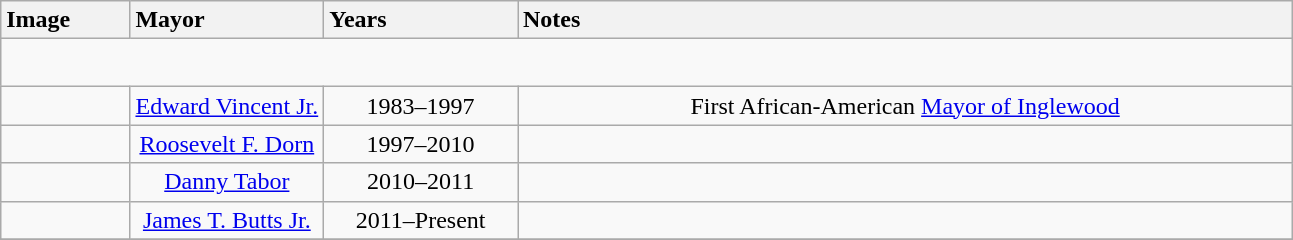<table class="wikitable" style="text-align:center">
<tr>
<th style="text-align:left; width:10%;">Image</th>
<th style="text-align:left; width:15%;">Mayor</th>
<th style="text-align:left; width:15%;">Years</th>
<th style="text-align:left; width:60%;">Notes</th>
</tr>
<tr style="height:2em">
</tr>
<tr>
<td></td>
<td><a href='#'>Edward Vincent Jr.</a></td>
<td>1983–1997</td>
<td>First African-American <a href='#'>Mayor of Inglewood</a></td>
</tr>
<tr>
<td></td>
<td><a href='#'>Roosevelt F. Dorn</a></td>
<td>1997–2010</td>
<td></td>
</tr>
<tr>
<td></td>
<td><a href='#'>Danny Tabor</a></td>
<td>2010–2011</td>
<td></td>
</tr>
<tr>
<td></td>
<td><a href='#'>James T. Butts Jr.</a></td>
<td>2011–Present</td>
<td></td>
</tr>
<tr>
</tr>
</table>
